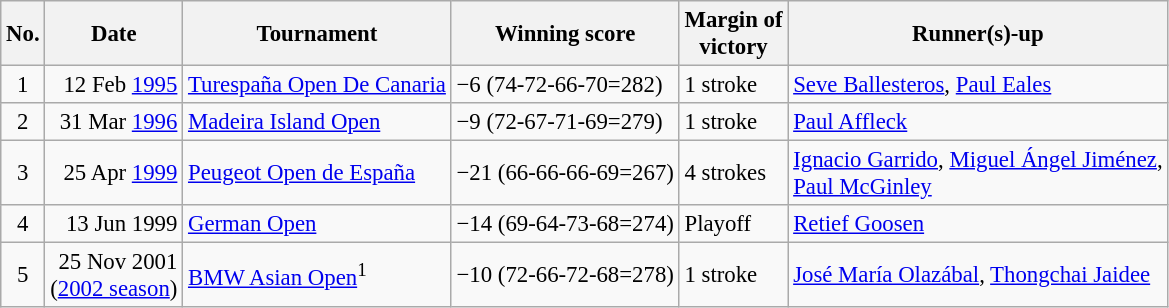<table class="wikitable" style="font-size:95%;">
<tr>
<th>No.</th>
<th>Date</th>
<th>Tournament</th>
<th>Winning score</th>
<th>Margin of<br>victory</th>
<th>Runner(s)-up</th>
</tr>
<tr>
<td align=center>1</td>
<td align=right>12 Feb <a href='#'>1995</a></td>
<td><a href='#'>Turespaña Open De Canaria</a></td>
<td>−6 (74-72-66-70=282)</td>
<td>1 stroke</td>
<td> <a href='#'>Seve Ballesteros</a>,  <a href='#'>Paul Eales</a></td>
</tr>
<tr>
<td align=center>2</td>
<td align=right>31 Mar <a href='#'>1996</a></td>
<td><a href='#'>Madeira Island Open</a></td>
<td>−9 (72-67-71-69=279)</td>
<td>1 stroke</td>
<td> <a href='#'>Paul Affleck</a></td>
</tr>
<tr>
<td align=center>3</td>
<td align=right>25 Apr <a href='#'>1999</a></td>
<td><a href='#'>Peugeot Open de España</a></td>
<td>−21 (66-66-66-69=267)</td>
<td>4 strokes</td>
<td> <a href='#'>Ignacio Garrido</a>,  <a href='#'>Miguel Ángel Jiménez</a>,<br> <a href='#'>Paul McGinley</a></td>
</tr>
<tr>
<td align=center>4</td>
<td align=right>13 Jun 1999</td>
<td><a href='#'>German Open</a></td>
<td>−14 (69-64-73-68=274)</td>
<td>Playoff</td>
<td> <a href='#'>Retief Goosen</a></td>
</tr>
<tr>
<td align=center>5</td>
<td align=right>25 Nov 2001<br>(<a href='#'>2002 season</a>)</td>
<td><a href='#'>BMW Asian Open</a><sup>1</sup></td>
<td>−10 (72-66-72-68=278)</td>
<td>1 stroke</td>
<td> <a href='#'>José María Olazábal</a>,  <a href='#'>Thongchai Jaidee</a></td>
</tr>
</table>
